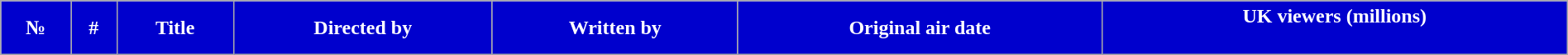<table class="wikitable plainrowheaders" style="width:100%; background:#fff;">
<tr>
<th style="background:#0000CD; color:#FFF;">№</th>
<th style="background:#0000CD; color:#FFF;">#</th>
<th style="background:#0000CD; color:#FFF;">Title</th>
<th style="background:#0000CD; color:#FFF;">Directed by</th>
<th style="background:#0000CD; color:#FFF;">Written by</th>
<th style="background:#0000CD; color:#FFF;">Original air date</th>
<th style="background:#0000CD; color:#FFF;">UK viewers (millions)<br><br>




</th>
</tr>
</table>
